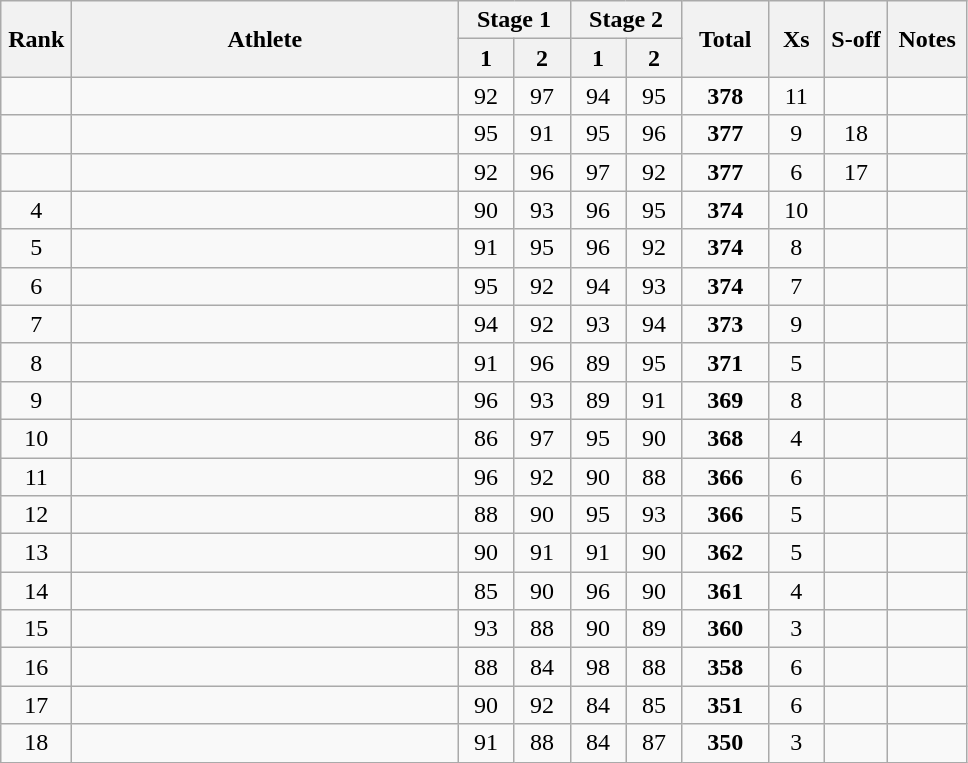<table class="wikitable" style="text-align:center">
<tr>
<th rowspan=2 width=40>Rank</th>
<th rowspan=2 width=250>Athlete</th>
<th colspan=2>Stage 1</th>
<th colspan=2>Stage 2</th>
<th rowspan=2 width=50>Total</th>
<th rowspan=2 width=30>Xs</th>
<th rowspan=2 width=35>S-off</th>
<th rowspan=2 width=45>Notes</th>
</tr>
<tr>
<th width=30>1</th>
<th width=30>2</th>
<th width=30>1</th>
<th width=30>2</th>
</tr>
<tr>
<td></td>
<td align=left></td>
<td>92</td>
<td>97</td>
<td>94</td>
<td>95</td>
<td><strong>378</strong></td>
<td>11</td>
<td></td>
<td></td>
</tr>
<tr>
<td></td>
<td align=left></td>
<td>95</td>
<td>91</td>
<td>95</td>
<td>96</td>
<td><strong>377</strong></td>
<td>9</td>
<td>18</td>
<td></td>
</tr>
<tr>
<td></td>
<td align=left></td>
<td>92</td>
<td>96</td>
<td>97</td>
<td>92</td>
<td><strong>377</strong></td>
<td>6</td>
<td>17</td>
<td></td>
</tr>
<tr>
<td>4</td>
<td align=left></td>
<td>90</td>
<td>93</td>
<td>96</td>
<td>95</td>
<td><strong>374</strong></td>
<td>10</td>
<td></td>
<td></td>
</tr>
<tr>
<td>5</td>
<td align=left></td>
<td>91</td>
<td>95</td>
<td>96</td>
<td>92</td>
<td><strong>374</strong></td>
<td>8</td>
<td></td>
<td></td>
</tr>
<tr>
<td>6</td>
<td align=left></td>
<td>95</td>
<td>92</td>
<td>94</td>
<td>93</td>
<td><strong>374</strong></td>
<td>7</td>
<td></td>
<td></td>
</tr>
<tr>
<td>7</td>
<td align=left></td>
<td>94</td>
<td>92</td>
<td>93</td>
<td>94</td>
<td><strong>373</strong></td>
<td>9</td>
<td></td>
<td></td>
</tr>
<tr>
<td>8</td>
<td align=left></td>
<td>91</td>
<td>96</td>
<td>89</td>
<td>95</td>
<td><strong>371</strong></td>
<td>5</td>
<td></td>
<td></td>
</tr>
<tr>
<td>9</td>
<td align=left></td>
<td>96</td>
<td>93</td>
<td>89</td>
<td>91</td>
<td><strong>369</strong></td>
<td>8</td>
<td></td>
<td></td>
</tr>
<tr>
<td>10</td>
<td align=left></td>
<td>86</td>
<td>97</td>
<td>95</td>
<td>90</td>
<td><strong>368</strong></td>
<td>4</td>
<td></td>
<td></td>
</tr>
<tr>
<td>11</td>
<td align=left></td>
<td>96</td>
<td>92</td>
<td>90</td>
<td>88</td>
<td><strong>366</strong></td>
<td>6</td>
<td></td>
<td></td>
</tr>
<tr>
<td>12</td>
<td align=left></td>
<td>88</td>
<td>90</td>
<td>95</td>
<td>93</td>
<td><strong>366</strong></td>
<td>5</td>
<td></td>
<td></td>
</tr>
<tr>
<td>13</td>
<td align=left></td>
<td>90</td>
<td>91</td>
<td>91</td>
<td>90</td>
<td><strong>362</strong></td>
<td>5</td>
<td></td>
<td></td>
</tr>
<tr>
<td>14</td>
<td align=left></td>
<td>85</td>
<td>90</td>
<td>96</td>
<td>90</td>
<td><strong>361</strong></td>
<td>4</td>
<td></td>
<td></td>
</tr>
<tr>
<td>15</td>
<td align=left></td>
<td>93</td>
<td>88</td>
<td>90</td>
<td>89</td>
<td><strong>360</strong></td>
<td>3</td>
<td></td>
<td></td>
</tr>
<tr>
<td>16</td>
<td align=left></td>
<td>88</td>
<td>84</td>
<td>98</td>
<td>88</td>
<td><strong>358</strong></td>
<td>6</td>
<td></td>
<td></td>
</tr>
<tr>
<td>17</td>
<td align=left></td>
<td>90</td>
<td>92</td>
<td>84</td>
<td>85</td>
<td><strong>351</strong></td>
<td>6</td>
<td></td>
<td></td>
</tr>
<tr>
<td>18</td>
<td align=left></td>
<td>91</td>
<td>88</td>
<td>84</td>
<td>87</td>
<td><strong>350</strong></td>
<td>3</td>
<td></td>
<td></td>
</tr>
</table>
